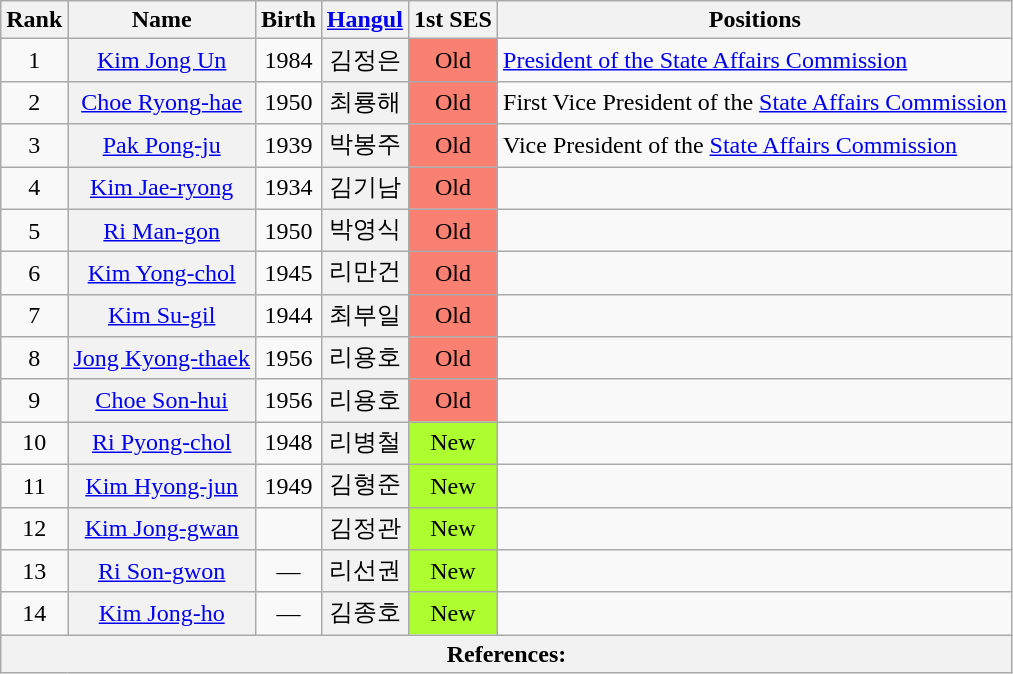<table class="wikitable sortable">
<tr>
<th>Rank</th>
<th>Name</th>
<th>Birth</th>
<th class="unsortable"><a href='#'>Hangul</a></th>
<th>1st SES</th>
<th>Positions</th>
</tr>
<tr>
<td align="center">1</td>
<th align="center" scope="row" style="font-weight:normal;"><a href='#'>Kim Jong Un</a></th>
<td align="center">1984</td>
<th align="center" scope="row" style="font-weight:normal;">김정은</th>
<td style="background: Salmon" align="center">Old</td>
<td><a href='#'>President of the State Affairs Commission</a></td>
</tr>
<tr>
<td align="center">2</td>
<th align="center" scope="row" style="font-weight:normal;"><a href='#'>Choe Ryong-hae</a></th>
<td align="center">1950</td>
<th align="center" scope="row" style="font-weight:normal;">최룡해</th>
<td style="background: Salmon" align="center">Old</td>
<td>First Vice President of the <a href='#'>State Affairs Commission</a></td>
</tr>
<tr>
<td align="center">3</td>
<th align="center" scope="row" style="font-weight:normal;"><a href='#'>Pak Pong-ju</a></th>
<td align="center">1939</td>
<th align="center" scope="row" style="font-weight:normal;">박봉주</th>
<td style="background: Salmon" align="center">Old</td>
<td>Vice President of the <a href='#'>State Affairs Commission</a></td>
</tr>
<tr>
<td align="center">4</td>
<th align="center" scope="row" style="font-weight:normal;"><a href='#'>Kim Jae-ryong</a></th>
<td align="center">1934</td>
<th align="center" scope="row" style="font-weight:normal;">김기남</th>
<td style="background: Salmon" align="center">Old</td>
<td></td>
</tr>
<tr>
<td align="center">5</td>
<th align="center" scope="row" style="font-weight:normal;"><a href='#'>Ri Man-gon</a></th>
<td align="center">1950</td>
<th align="center" scope="row" style="font-weight:normal;">박영식</th>
<td style="background: Salmon" align="center">Old</td>
<td></td>
</tr>
<tr>
<td align="center">6</td>
<th align="center" scope="row" style="font-weight:normal;"><a href='#'>Kim Yong-chol</a></th>
<td align="center">1945</td>
<th align="center" scope="row" style="font-weight:normal;">리만건</th>
<td style="background: Salmon" align="center">Old</td>
<td></td>
</tr>
<tr>
<td align="center">7</td>
<th align="center" scope="row" style="font-weight:normal;"><a href='#'>Kim Su-gil</a></th>
<td align="center">1944</td>
<th align="center" scope="row" style="font-weight:normal;">최부일</th>
<td style="background: Salmon" align="center">Old</td>
<td></td>
</tr>
<tr>
<td align="center">8</td>
<th align="center" scope="row" style="font-weight:normal;"><a href='#'>Jong Kyong-thaek</a></th>
<td align="center">1956</td>
<th align="center" scope="row" style="font-weight:normal;">리용호</th>
<td style="background: Salmon" align="center">Old</td>
<td></td>
</tr>
<tr>
<td align="center">9</td>
<th align="center" scope="row" style="font-weight:normal;"><a href='#'>Choe Son-hui</a></th>
<td align="center">1956</td>
<th align="center" scope="row" style="font-weight:normal;">리용호</th>
<td style="background: Salmon" align="center">Old</td>
<td></td>
</tr>
<tr>
<td align="center">10</td>
<th align="center" scope="row" style="font-weight:normal;"><a href='#'>Ri Pyong-chol</a></th>
<td align="center">1948</td>
<th align="center" scope="row" style="font-weight:normal;">리병철</th>
<td align="center" style="background: GreenYellow">New</td>
<td></td>
</tr>
<tr>
<td align="center">11</td>
<th align="center" scope="row" style="font-weight:normal;"><a href='#'>Kim Hyong-jun</a></th>
<td align="center">1949</td>
<th align="center" scope="row" style="font-weight:normal;">김형준</th>
<td align="center" style="background: GreenYellow">New</td>
<td></td>
</tr>
<tr>
<td align="center">12</td>
<th align="center" scope="row" style="font-weight:normal;"><a href='#'>Kim Jong-gwan</a></th>
<td align="center"></td>
<th align="center" scope="row" style="font-weight:normal;">김정관</th>
<td align="center" style="background: GreenYellow">New</td>
<td></td>
</tr>
<tr>
<td align="center">13</td>
<th align="center" scope="row" style="font-weight:normal;"><a href='#'>Ri Son-gwon</a></th>
<td align="center">—</td>
<th align="center" scope="row" style="font-weight:normal;">리선권</th>
<td align="center" style="background: GreenYellow">New</td>
<td></td>
</tr>
<tr>
<td align="center">14</td>
<th align="center" scope="row" style="font-weight:normal;"><a href='#'>Kim Jong-ho</a></th>
<td align="center">—</td>
<th align="center" scope="row" style="font-weight:normal;">김종호</th>
<td align="center" style="background: GreenYellow">New</td>
<td></td>
</tr>
<tr>
<th colspan="7" unsortable><strong>References:</strong><br></th>
</tr>
</table>
